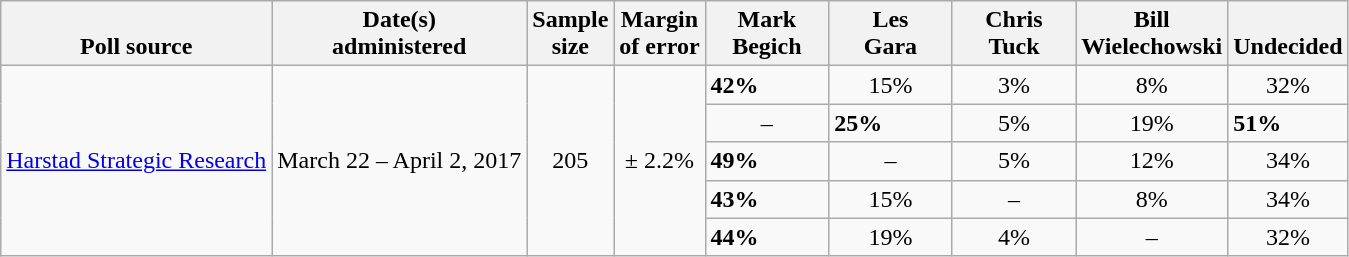<table class="wikitable">
<tr valign=bottom>
<th>Poll source</th>
<th>Date(s)<br>administered</th>
<th>Sample<br>size</th>
<th>Margin<br>of error</th>
<th style="width:75px;">Mark<br>Begich</th>
<th style="width:75px;">Les<br>Gara</th>
<th style="width:75px;">Chris<br>Tuck</th>
<th style="width:75px;">Bill<br>Wielechowski</th>
<th>Undecided</th>
</tr>
<tr>
<td rowspan=5><a href='#'>Harstad Strategic Research</a></td>
<td align=center rowspan=5>March 22 – April 2, 2017</td>
<td align=center rowspan=5>205</td>
<td align=center rowspan=5>± 2.2%</td>
<td><strong>42%</strong></td>
<td align=center>15%</td>
<td align=center>3%</td>
<td align=center>8%</td>
<td align=center>32%</td>
</tr>
<tr>
<td align=center>–</td>
<td><strong>25%</strong></td>
<td align=center>5%</td>
<td align=center>19%</td>
<td><strong>51%</strong></td>
</tr>
<tr>
<td><strong>49%</strong></td>
<td align=center>–</td>
<td align=center>5%</td>
<td align=center>12%</td>
<td align=center>34%</td>
</tr>
<tr>
<td><strong>43%</strong></td>
<td align=center>15%</td>
<td align=center>–</td>
<td align=center>8%</td>
<td align=center>34%</td>
</tr>
<tr>
<td><strong>44%</strong></td>
<td align=center>19%</td>
<td align=center>4%</td>
<td align=center>–</td>
<td align=center>32%</td>
</tr>
</table>
